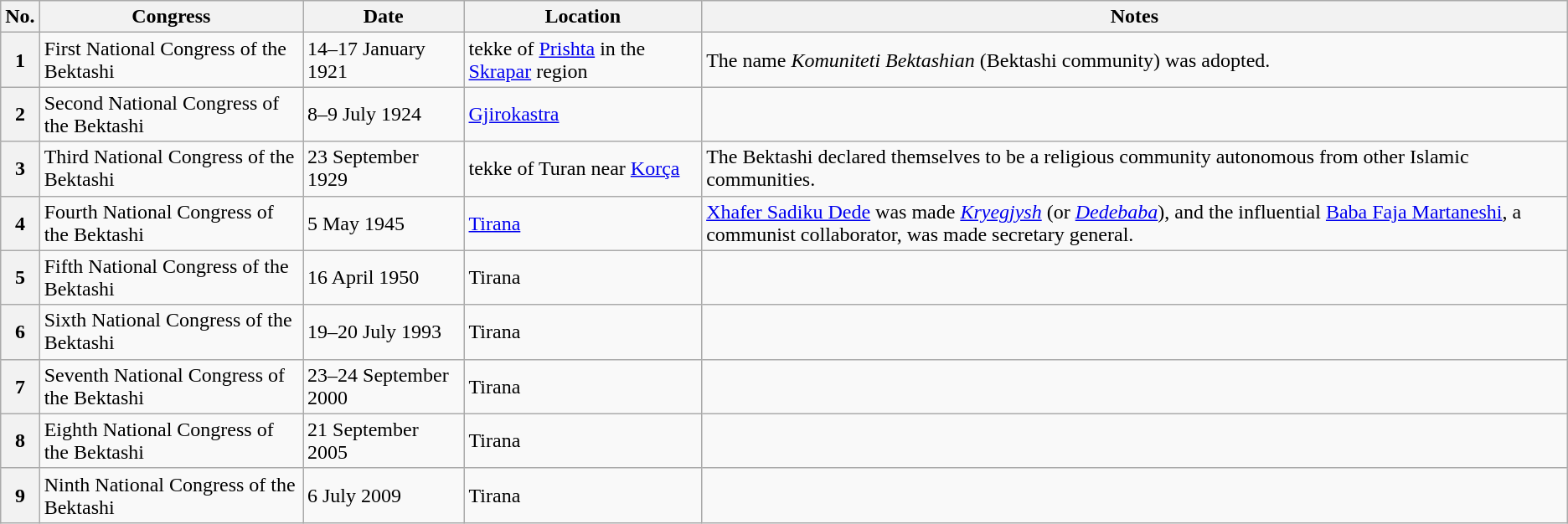<table class="wikitable">
<tr>
<th>No.</th>
<th>Congress</th>
<th>Date</th>
<th>Location</th>
<th>Notes</th>
</tr>
<tr>
<th>1</th>
<td>First National Congress of the Bektashi</td>
<td>14–17 January 1921</td>
<td>tekke of <a href='#'>Prishta</a> in the <a href='#'>Skrapar</a> region</td>
<td>The name <em>Komuniteti Bektashian</em> (Bektashi community) was adopted.</td>
</tr>
<tr>
<th>2</th>
<td>Second National Congress of the Bektashi</td>
<td>8–9 July 1924</td>
<td><a href='#'>Gjirokastra</a></td>
<td></td>
</tr>
<tr>
<th>3</th>
<td>Third National Congress of the Bektashi</td>
<td>23 September 1929</td>
<td>tekke of Turan near <a href='#'>Korça</a></td>
<td>The Bektashi declared themselves to be a religious community autonomous from other Islamic communities.</td>
</tr>
<tr>
<th>4</th>
<td>Fourth National Congress of the Bektashi</td>
<td>5 May 1945</td>
<td><a href='#'>Tirana</a></td>
<td><a href='#'>Xhafer Sadiku Dede</a> was made <em><a href='#'>Kryegjysh</a></em> (or <em><a href='#'>Dedebaba</a></em>), and the influential <a href='#'>Baba Faja Martaneshi</a>, a communist collaborator, was made secretary general.</td>
</tr>
<tr>
<th>5</th>
<td>Fifth National Congress of the Bektashi</td>
<td>16 April 1950</td>
<td>Tirana</td>
<td></td>
</tr>
<tr>
<th>6</th>
<td>Sixth National Congress of the Bektashi</td>
<td>19–20 July 1993</td>
<td>Tirana</td>
<td></td>
</tr>
<tr>
<th>7</th>
<td>Seventh National Congress of the Bektashi</td>
<td>23–24 September 2000</td>
<td>Tirana</td>
<td></td>
</tr>
<tr>
<th>8</th>
<td>Eighth National Congress of the Bektashi</td>
<td>21 September 2005</td>
<td>Tirana</td>
<td></td>
</tr>
<tr>
<th>9</th>
<td>Ninth National Congress of the Bektashi</td>
<td>6 July 2009</td>
<td>Tirana</td>
<td></td>
</tr>
</table>
